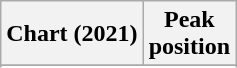<table class="wikitable sortable plainrowheaders" style="text-align:center;">
<tr>
<th scope="col">Chart (2021)</th>
<th scope="col">Peak<br>position</th>
</tr>
<tr>
</tr>
<tr>
</tr>
<tr>
</tr>
</table>
